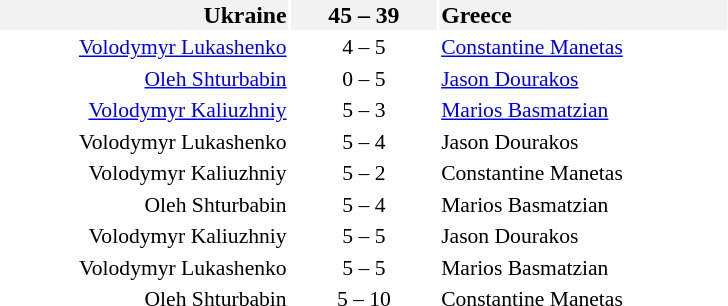<table style="font-size:90%">
<tr style="font-size:110%; background:#f2f2f2">
<td style="width:12em" align=right><strong>Ukraine</strong> </td>
<td style="width:6em" align=center><strong>45 – 39</strong></td>
<td style="width:12em"> <strong>Greece</strong></td>
</tr>
<tr>
<td align=right><a href='#'>Volodymyr Lukashenko</a></td>
<td align=center>4 – 5</td>
<td><a href='#'>Constantine Manetas</a></td>
</tr>
<tr>
<td align=right><a href='#'>Oleh Shturbabin</a></td>
<td align=center>0 – 5</td>
<td><a href='#'>Jason Dourakos</a></td>
</tr>
<tr>
<td align=right><a href='#'>Volodymyr Kaliuzhniy</a></td>
<td align=center>5 – 3</td>
<td><a href='#'>Marios Basmatzian</a></td>
</tr>
<tr>
<td align=right>Volodymyr Lukashenko</td>
<td align=center>5 – 4</td>
<td>Jason Dourakos</td>
</tr>
<tr>
<td align=right>Volodymyr Kaliuzhniy</td>
<td align=center>5 – 2</td>
<td>Constantine Manetas</td>
</tr>
<tr>
<td align=right>Oleh Shturbabin</td>
<td align=center>5 – 4</td>
<td>Marios Basmatzian</td>
</tr>
<tr>
<td align=right>Volodymyr Kaliuzhniy</td>
<td align=center>5 – 5</td>
<td>Jason Dourakos</td>
</tr>
<tr>
<td align=right>Volodymyr Lukashenko</td>
<td align=center>5 – 5</td>
<td>Marios Basmatzian</td>
</tr>
<tr>
<td align=right>Oleh Shturbabin</td>
<td align=center>5 – 10</td>
<td>Constantine Manetas</td>
</tr>
</table>
